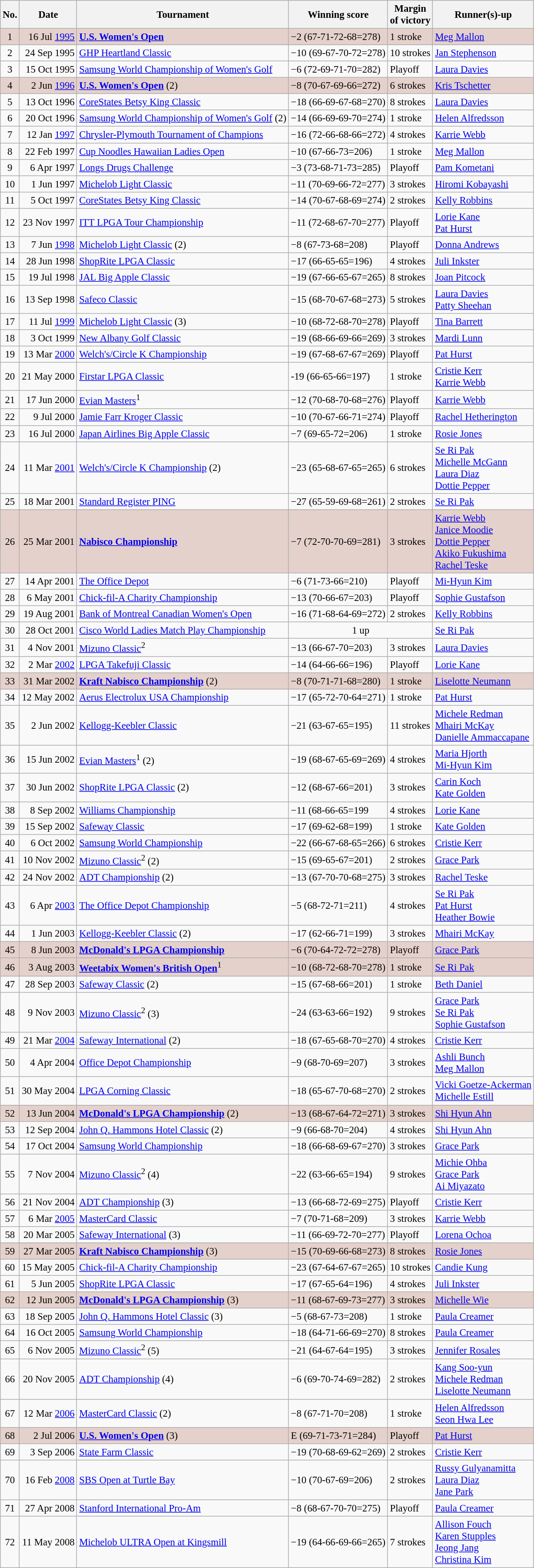<table class="wikitable" style="font-size:95%;">
<tr>
<th>No.</th>
<th>Date</th>
<th>Tournament</th>
<th>Winning score</th>
<th>Margin<br>of victory</th>
<th>Runner(s)-up</th>
</tr>
<tr style="background:#e5d1cb;">
<td align=center>1</td>
<td align=right>16 Jul <a href='#'>1995</a></td>
<td><strong><a href='#'>U.S. Women's Open</a></strong></td>
<td>−2 (67-71-72-68=278)</td>
<td>1 stroke</td>
<td> <a href='#'>Meg Mallon</a></td>
</tr>
<tr>
<td align=center>2</td>
<td align=right>24 Sep 1995</td>
<td><a href='#'>GHP Heartland Classic</a></td>
<td>−10 (69-67-70-72=278)</td>
<td>10 strokes</td>
<td> <a href='#'>Jan Stephenson</a></td>
</tr>
<tr>
<td align=center>3</td>
<td align=right>15 Oct 1995</td>
<td><a href='#'>Samsung World Championship of Women's Golf</a></td>
<td>−6 (72-69-71-70=282)</td>
<td>Playoff</td>
<td> <a href='#'>Laura Davies</a></td>
</tr>
<tr style="background:#e5d1cb;">
<td align=center>4</td>
<td align=right>2 Jun <a href='#'>1996</a></td>
<td><strong><a href='#'>U.S. Women's Open</a></strong> (2)</td>
<td>−8 (70-67-69-66=272)</td>
<td>6 strokes</td>
<td> <a href='#'>Kris Tschetter</a></td>
</tr>
<tr>
<td align=center>5</td>
<td align=right>13 Oct 1996</td>
<td><a href='#'>CoreStates Betsy King Classic</a></td>
<td>−18 (66-69-67-68=270)</td>
<td>8 strokes</td>
<td> <a href='#'>Laura Davies</a></td>
</tr>
<tr>
<td align=center>6</td>
<td align=right>20 Oct 1996</td>
<td><a href='#'>Samsung World Championship of Women's Golf</a> (2)</td>
<td>−14 (66-69-69-70=274)</td>
<td>1 stroke</td>
<td> <a href='#'>Helen Alfredsson</a></td>
</tr>
<tr>
<td align=center>7</td>
<td align=right>12 Jan <a href='#'>1997</a></td>
<td><a href='#'>Chrysler-Plymouth Tournament of Champions</a></td>
<td>−16 (72-66-68-66=272)</td>
<td>4 strokes</td>
<td> <a href='#'>Karrie Webb</a></td>
</tr>
<tr>
<td align=center>8</td>
<td align=right>22 Feb 1997</td>
<td><a href='#'>Cup Noodles Hawaiian Ladies Open</a></td>
<td>−10 (67-66-73=206)</td>
<td>1 stroke</td>
<td> <a href='#'>Meg Mallon</a></td>
</tr>
<tr>
<td align=center>9</td>
<td align=right>6 Apr 1997</td>
<td><a href='#'>Longs Drugs Challenge</a></td>
<td>−3 (73-68-71-73=285)</td>
<td>Playoff</td>
<td> <a href='#'>Pam Kometani</a></td>
</tr>
<tr>
<td align=center>10</td>
<td align=right>1 Jun 1997</td>
<td><a href='#'>Michelob Light Classic</a></td>
<td>−11 (70-69-66-72=277)</td>
<td>3 strokes</td>
<td> <a href='#'>Hiromi Kobayashi</a></td>
</tr>
<tr>
<td align=center>11</td>
<td align=right>5 Oct 1997</td>
<td><a href='#'>CoreStates Betsy King Classic</a></td>
<td>−14 (70-67-68-69=274)</td>
<td>2 strokes</td>
<td> <a href='#'>Kelly Robbins</a></td>
</tr>
<tr>
<td align=center>12</td>
<td align=right>23 Nov 1997</td>
<td><a href='#'>ITT LPGA Tour Championship</a></td>
<td>−11 (72-68-67-70=277)</td>
<td>Playoff</td>
<td> <a href='#'>Lorie Kane</a> <br>  <a href='#'>Pat Hurst</a></td>
</tr>
<tr>
<td align=center>13</td>
<td align=right>7 Jun <a href='#'>1998</a></td>
<td><a href='#'>Michelob Light Classic</a> (2)</td>
<td>−8 (67-73-68=208)</td>
<td>Playoff</td>
<td> <a href='#'>Donna Andrews</a></td>
</tr>
<tr>
<td align=center>14</td>
<td align=right>28 Jun 1998</td>
<td><a href='#'>ShopRite LPGA Classic</a></td>
<td>−17 (66-65-65=196)</td>
<td>4 strokes</td>
<td> <a href='#'>Juli Inkster</a></td>
</tr>
<tr>
<td align=center>15</td>
<td align=right>19 Jul 1998</td>
<td><a href='#'>JAL Big Apple Classic</a></td>
<td>−19 (67-66-65-67=265)</td>
<td>8 strokes</td>
<td> <a href='#'>Joan Pitcock</a></td>
</tr>
<tr>
<td align=center>16</td>
<td align=right>13 Sep 1998</td>
<td><a href='#'>Safeco Classic</a></td>
<td>−15 (68-70-67-68=273)</td>
<td>5 strokes</td>
<td> <a href='#'>Laura Davies</a> <br>  <a href='#'>Patty Sheehan</a></td>
</tr>
<tr>
<td align=center>17</td>
<td align=right>11 Jul <a href='#'>1999</a></td>
<td><a href='#'>Michelob Light Classic</a> (3)</td>
<td>−10 (68-72-68-70=278)</td>
<td>Playoff</td>
<td> <a href='#'>Tina Barrett</a></td>
</tr>
<tr>
<td align=center>18</td>
<td align=right>3 Oct 1999</td>
<td><a href='#'>New Albany Golf Classic</a></td>
<td>−19 (68-66-69-66=269)</td>
<td>3 strokes</td>
<td> <a href='#'>Mardi Lunn</a></td>
</tr>
<tr>
<td align=center>19</td>
<td align=right>13 Mar <a href='#'>2000</a></td>
<td><a href='#'>Welch's/Circle K Championship</a></td>
<td>−19 (67-68-67-67=269)</td>
<td>Playoff</td>
<td> <a href='#'>Pat Hurst</a></td>
</tr>
<tr>
<td align=center>20</td>
<td align=right>21 May 2000</td>
<td><a href='#'>Firstar LPGA Classic</a></td>
<td>-19 (66-65-66=197)</td>
<td>1 stroke</td>
<td> <a href='#'>Cristie Kerr</a> <br>  <a href='#'>Karrie Webb</a></td>
</tr>
<tr>
<td align=center>21</td>
<td align=right>17 Jun 2000</td>
<td><a href='#'>Evian Masters</a><sup>1</sup></td>
<td>−12 (70-68-70-68=276)</td>
<td>Playoff</td>
<td> <a href='#'>Karrie Webb</a></td>
</tr>
<tr>
<td align=center>22</td>
<td align=right>9 Jul 2000</td>
<td><a href='#'>Jamie Farr Kroger Classic</a></td>
<td>−10 (70-67-66-71=274)</td>
<td>Playoff</td>
<td> <a href='#'>Rachel Hetherington</a></td>
</tr>
<tr>
<td align=center>23</td>
<td align=right>16 Jul 2000</td>
<td><a href='#'>Japan Airlines Big Apple Classic</a></td>
<td>−7 (69-65-72=206)</td>
<td>1 stroke</td>
<td> <a href='#'>Rosie Jones</a></td>
</tr>
<tr>
<td align=center>24</td>
<td align=right>11 Mar <a href='#'>2001</a></td>
<td><a href='#'>Welch's/Circle K Championship</a> (2)</td>
<td>−23 (65-68-67-65=265)</td>
<td>6 strokes</td>
<td> <a href='#'>Se Ri Pak</a> <br>  <a href='#'>Michelle McGann</a> <br>  <a href='#'>Laura Diaz</a> <br>  <a href='#'>Dottie Pepper</a></td>
</tr>
<tr>
<td align=center>25</td>
<td align=right>18 Mar 2001</td>
<td><a href='#'>Standard Register PING</a></td>
<td>−27 (65-59-69-68=261)</td>
<td>2 strokes</td>
<td> <a href='#'>Se Ri Pak</a></td>
</tr>
<tr style="background:#e5d1cb;">
<td align=center>26</td>
<td align=right>25 Mar 2001</td>
<td><strong><a href='#'>Nabisco Championship</a></strong></td>
<td>−7 (72-70-70-69=281)</td>
<td>3 strokes</td>
<td> <a href='#'>Karrie Webb</a> <br>  <a href='#'>Janice Moodie</a> <br>  <a href='#'>Dottie Pepper</a> <br>  <a href='#'>Akiko Fukushima</a> <br>  <a href='#'>Rachel Teske</a></td>
</tr>
<tr>
<td align=center>27</td>
<td align=right>14 Apr 2001</td>
<td><a href='#'>The Office Depot</a></td>
<td>−6 (71-73-66=210)</td>
<td>Playoff</td>
<td> <a href='#'>Mi-Hyun Kim</a></td>
</tr>
<tr>
<td align=center>28</td>
<td align=right>6 May 2001</td>
<td><a href='#'>Chick-fil-A Charity Championship</a></td>
<td>−13 (70-66-67=203)</td>
<td>Playoff</td>
<td> <a href='#'>Sophie Gustafson</a></td>
</tr>
<tr>
<td align=center>29</td>
<td align=right>19 Aug 2001</td>
<td><a href='#'>Bank of Montreal Canadian Women's Open</a></td>
<td>−16 (71-68-64-69=272)</td>
<td>2 strokes</td>
<td> <a href='#'>Kelly Robbins</a></td>
</tr>
<tr>
<td align=center>30</td>
<td align=right>28 Oct 2001</td>
<td><a href='#'>Cisco World Ladies Match Play Championship</a></td>
<td colspan=2 align=center>1 up</td>
<td> <a href='#'>Se Ri Pak</a></td>
</tr>
<tr>
<td align=center>31</td>
<td align=right>4 Nov 2001</td>
<td><a href='#'>Mizuno Classic</a><sup>2</sup></td>
<td>−13 (66-67-70=203)</td>
<td>3 strokes</td>
<td> <a href='#'>Laura Davies</a></td>
</tr>
<tr>
<td align=center>32</td>
<td align=right>2 Mar <a href='#'>2002</a></td>
<td><a href='#'>LPGA Takefuji Classic</a></td>
<td>−14 (64-66-66=196)</td>
<td>Playoff</td>
<td> <a href='#'>Lorie Kane</a></td>
</tr>
<tr style="background:#e5d1cb;">
<td align=center>33</td>
<td align=right>31 Mar 2002</td>
<td><strong><a href='#'>Kraft Nabisco Championship</a></strong> (2)</td>
<td>−8 (70-71-71-68=280)</td>
<td>1 stroke</td>
<td> <a href='#'>Liselotte Neumann</a></td>
</tr>
<tr>
<td align=center>34</td>
<td align=right>12 May 2002</td>
<td><a href='#'>Aerus Electrolux USA Championship</a></td>
<td>−17 (65-72-70-64=271)</td>
<td>1 stroke</td>
<td> <a href='#'>Pat Hurst</a></td>
</tr>
<tr>
<td align=center>35</td>
<td align=right>2 Jun 2002</td>
<td><a href='#'>Kellogg-Keebler Classic</a></td>
<td>−21 (63-67-65=195)</td>
<td>11 strokes</td>
<td> <a href='#'>Michele Redman</a> <br>  <a href='#'>Mhairi McKay</a> <br>  <a href='#'>Danielle Ammaccapane</a></td>
</tr>
<tr>
<td align=center>36</td>
<td align=right>15 Jun 2002</td>
<td><a href='#'>Evian Masters</a><sup>1</sup> (2)</td>
<td>−19 (68-67-65-69=269)</td>
<td>4 strokes</td>
<td> <a href='#'>Maria Hjorth</a> <br>  <a href='#'>Mi-Hyun Kim</a></td>
</tr>
<tr>
<td align=center>37</td>
<td align=right>30 Jun 2002</td>
<td><a href='#'>ShopRite LPGA Classic</a> (2)</td>
<td>−12 (68-67-66=201)</td>
<td>3 strokes</td>
<td> <a href='#'>Carin Koch</a> <br>  <a href='#'>Kate Golden</a></td>
</tr>
<tr>
<td align=center>38</td>
<td align=right>8 Sep 2002</td>
<td><a href='#'>Williams Championship</a></td>
<td>−11 (68-66-65=199</td>
<td>4 strokes</td>
<td> <a href='#'>Lorie Kane</a></td>
</tr>
<tr>
<td align=center>39</td>
<td align=right>15 Sep 2002</td>
<td><a href='#'>Safeway Classic</a></td>
<td>−17 (69-62-68=199)</td>
<td>1 stroke</td>
<td> <a href='#'>Kate Golden</a></td>
</tr>
<tr>
<td align=center>40</td>
<td align=right>6 Oct 2002</td>
<td><a href='#'>Samsung World Championship</a></td>
<td>−22 (66-67-68-65=266)</td>
<td>6 strokes</td>
<td> <a href='#'>Cristie Kerr</a></td>
</tr>
<tr>
<td align=center>41</td>
<td align=right>10 Nov 2002</td>
<td><a href='#'>Mizuno Classic</a><sup>2</sup> (2)</td>
<td>−15 (69-65-67=201)</td>
<td>2 strokes</td>
<td> <a href='#'>Grace Park</a></td>
</tr>
<tr>
<td align=center>42</td>
<td align=right>24 Nov 2002</td>
<td><a href='#'>ADT Championship</a> (2)</td>
<td>−13 (67-70-70-68=275)</td>
<td>3 strokes</td>
<td> <a href='#'>Rachel Teske</a></td>
</tr>
<tr>
<td align=center>43</td>
<td align=right>6 Apr <a href='#'>2003</a></td>
<td><a href='#'>The Office Depot Championship</a></td>
<td>−5 (68-72-71=211)</td>
<td>4 strokes</td>
<td> <a href='#'>Se Ri Pak</a> <br>  <a href='#'>Pat Hurst</a> <br>  <a href='#'>Heather Bowie</a></td>
</tr>
<tr>
<td align=center>44</td>
<td align=right>1 Jun 2003</td>
<td><a href='#'>Kellogg-Keebler Classic</a> (2)</td>
<td>−17 (62-66-71=199)</td>
<td>3 strokes</td>
<td> <a href='#'>Mhairi McKay</a></td>
</tr>
<tr style="background:#e5d1cb;">
<td align=center>45</td>
<td align=right>8 Jun 2003</td>
<td><strong><a href='#'>McDonald's LPGA Championship</a></strong></td>
<td>−6 (70-64-72-72=278)</td>
<td>Playoff</td>
<td> <a href='#'>Grace Park</a></td>
</tr>
<tr style="background:#e5d1cb;">
<td align=center>46</td>
<td align=right>3 Aug 2003</td>
<td><strong><a href='#'>Weetabix Women's British Open</a></strong><sup>1</sup></td>
<td>−10 (68-72-68-70=278)</td>
<td>1 stroke</td>
<td> <a href='#'>Se Ri Pak</a></td>
</tr>
<tr>
<td align=center>47</td>
<td align=right>28 Sep 2003</td>
<td><a href='#'>Safeway Classic</a> (2)</td>
<td>−15 (67-68-66=201)</td>
<td>1 stroke</td>
<td> <a href='#'>Beth Daniel</a></td>
</tr>
<tr>
<td align=center>48</td>
<td align=right>9 Nov 2003</td>
<td><a href='#'>Mizuno Classic</a><sup>2</sup> (3)</td>
<td>−24 (63-63-66=192)</td>
<td>9 strokes</td>
<td> <a href='#'>Grace Park</a> <br>  <a href='#'>Se Ri Pak</a> <br>  <a href='#'>Sophie Gustafson</a></td>
</tr>
<tr>
<td align=center>49</td>
<td align=right>21 Mar <a href='#'>2004</a></td>
<td><a href='#'>Safeway International</a> (2)</td>
<td>−18 (67-65-68-70=270)</td>
<td>4 strokes</td>
<td> <a href='#'>Cristie Kerr</a></td>
</tr>
<tr>
<td align=center>50</td>
<td align=right>4 Apr 2004</td>
<td><a href='#'>Office Depot Championship</a></td>
<td>−9 (68-70-69=207)</td>
<td>3 strokes</td>
<td> <a href='#'>Ashli Bunch</a> <br>  <a href='#'>Meg Mallon</a></td>
</tr>
<tr>
<td align=center>51</td>
<td align=right>30 May 2004</td>
<td><a href='#'>LPGA Corning Classic</a></td>
<td>−18 (65-67-70-68=270)</td>
<td>2 strokes</td>
<td> <a href='#'>Vicki Goetze-Ackerman</a> <br>  <a href='#'>Michelle Estill</a></td>
</tr>
<tr style="background:#e5d1cb;">
<td align=center>52</td>
<td align=right>13 Jun 2004</td>
<td><strong><a href='#'>McDonald's LPGA Championship</a></strong> (2)</td>
<td>−13 (68-67-64-72=271)</td>
<td>3 strokes</td>
<td> <a href='#'>Shi Hyun Ahn</a></td>
</tr>
<tr>
<td align=center>53</td>
<td align=right>12 Sep 2004</td>
<td><a href='#'>John Q. Hammons Hotel Classic</a> (2)</td>
<td>−9 (66-68-70=204)</td>
<td>4 strokes</td>
<td> <a href='#'>Shi Hyun Ahn</a></td>
</tr>
<tr>
<td align=center>54</td>
<td align=right>17 Oct 2004</td>
<td><a href='#'>Samsung World Championship</a></td>
<td>−18 (66-68-69-67=270)</td>
<td>3 strokes</td>
<td> <a href='#'>Grace Park</a></td>
</tr>
<tr>
<td align=center>55</td>
<td align=right>7 Nov 2004</td>
<td><a href='#'>Mizuno Classic</a><sup>2</sup> (4)</td>
<td>−22 (63-66-65=194)</td>
<td>9 strokes</td>
<td> <a href='#'>Michie Ohba</a> <br>  <a href='#'>Grace Park</a> <br>  <a href='#'>Ai Miyazato</a></td>
</tr>
<tr>
<td align=center>56</td>
<td align=right>21 Nov 2004</td>
<td><a href='#'>ADT Championship</a> (3)</td>
<td>−13 (66-68-72-69=275)</td>
<td>Playoff</td>
<td> <a href='#'>Cristie Kerr</a></td>
</tr>
<tr>
<td align=center>57</td>
<td align=right>6 Mar <a href='#'>2005</a></td>
<td><a href='#'>MasterCard Classic</a></td>
<td>−7 (70-71-68=209)</td>
<td>3 strokes</td>
<td> <a href='#'>Karrie Webb</a></td>
</tr>
<tr>
<td align=center>58</td>
<td align=right>20 Mar 2005</td>
<td><a href='#'>Safeway International</a> (3)</td>
<td>−11 (66-69-72-70=277)</td>
<td>Playoff</td>
<td> <a href='#'>Lorena Ochoa</a></td>
</tr>
<tr style="background:#e5d1cb;">
<td align=center>59</td>
<td align=right>27 Mar 2005</td>
<td><strong><a href='#'>Kraft Nabisco Championship</a></strong> (3)</td>
<td>−15 (70-69-66-68=273)</td>
<td>8 strokes</td>
<td> <a href='#'>Rosie Jones</a></td>
</tr>
<tr>
<td align=center>60</td>
<td align=right>15 May 2005</td>
<td><a href='#'>Chick-fil-A Charity Championship</a></td>
<td>−23 (67-64-67-67=265)</td>
<td>10 strokes</td>
<td> <a href='#'>Candie Kung</a></td>
</tr>
<tr>
<td align=center>61</td>
<td align=right>5 Jun 2005</td>
<td><a href='#'>ShopRite LPGA Classic</a></td>
<td>−17 (67-65-64=196)</td>
<td>4 strokes</td>
<td> <a href='#'>Juli Inkster</a></td>
</tr>
<tr style="background:#e5d1cb;">
<td align=center>62</td>
<td align=right>12 Jun 2005</td>
<td><strong><a href='#'>McDonald's LPGA Championship</a></strong> (3)</td>
<td>−11 (68-67-69-73=277)</td>
<td>3 strokes</td>
<td> <a href='#'>Michelle Wie</a></td>
</tr>
<tr>
<td align=center>63</td>
<td align=right>18 Sep 2005</td>
<td><a href='#'>John Q. Hammons Hotel Classic</a> (3)</td>
<td>−5 (68-67-73=208)</td>
<td>1 stroke</td>
<td> <a href='#'>Paula Creamer</a></td>
</tr>
<tr>
<td align=center>64</td>
<td align=right>16 Oct 2005</td>
<td><a href='#'>Samsung World Championship</a></td>
<td>−18 (64-71-66-69=270)</td>
<td>8 strokes</td>
<td> <a href='#'>Paula Creamer</a></td>
</tr>
<tr>
<td align=center>65</td>
<td align=right>6 Nov 2005</td>
<td><a href='#'>Mizuno Classic</a><sup>2</sup> (5)</td>
<td>−21 (64-67-64=195)</td>
<td>3 strokes</td>
<td> <a href='#'>Jennifer Rosales</a></td>
</tr>
<tr>
<td align=center>66</td>
<td align=right>20 Nov 2005</td>
<td><a href='#'>ADT Championship</a> (4)</td>
<td>−6 (69-70-74-69=282)</td>
<td>2 strokes</td>
<td> <a href='#'>Kang Soo-yun</a> <br>  <a href='#'>Michele Redman</a> <br>  <a href='#'>Liselotte Neumann</a></td>
</tr>
<tr>
<td align=center>67</td>
<td align=right>12 Mar <a href='#'>2006</a></td>
<td><a href='#'>MasterCard Classic</a> (2)</td>
<td>−8 (67-71-70=208)</td>
<td>1 stroke</td>
<td> <a href='#'>Helen Alfredsson</a> <br>  <a href='#'>Seon Hwa Lee</a></td>
</tr>
<tr style="background:#e5d1cb;">
<td align=center>68</td>
<td align=right>2 Jul 2006</td>
<td><strong><a href='#'>U.S. Women's Open</a></strong> (3)</td>
<td>E (69-71-73-71=284)</td>
<td>Playoff</td>
<td> <a href='#'>Pat Hurst</a></td>
</tr>
<tr>
<td align=center>69</td>
<td align=right>3 Sep 2006</td>
<td><a href='#'>State Farm Classic</a></td>
<td>−19 (70-68-69-62=269)</td>
<td>2 strokes</td>
<td> <a href='#'>Cristie Kerr</a></td>
</tr>
<tr>
<td align=center>70</td>
<td align=right>16 Feb <a href='#'>2008</a></td>
<td><a href='#'>SBS Open at Turtle Bay</a></td>
<td>−10 (70-67-69=206)</td>
<td>2 strokes</td>
<td> <a href='#'>Russy Gulyanamitta</a> <br>  <a href='#'>Laura Diaz</a> <br>  <a href='#'>Jane Park</a></td>
</tr>
<tr>
<td align=center>71</td>
<td align=right>27 Apr 2008</td>
<td><a href='#'>Stanford International Pro-Am</a></td>
<td>−8 (68-67-70-70=275)</td>
<td>Playoff</td>
<td> <a href='#'>Paula Creamer</a></td>
</tr>
<tr>
<td align=center>72</td>
<td align=right>11 May 2008</td>
<td><a href='#'>Michelob ULTRA Open at Kingsmill</a></td>
<td>−19 (64-66-69-66=265)</td>
<td>7 strokes</td>
<td> <a href='#'>Allison Fouch</a> <br>  <a href='#'>Karen Stupples</a> <br>  <a href='#'>Jeong Jang</a> <br>  <a href='#'>Christina Kim</a></td>
</tr>
</table>
